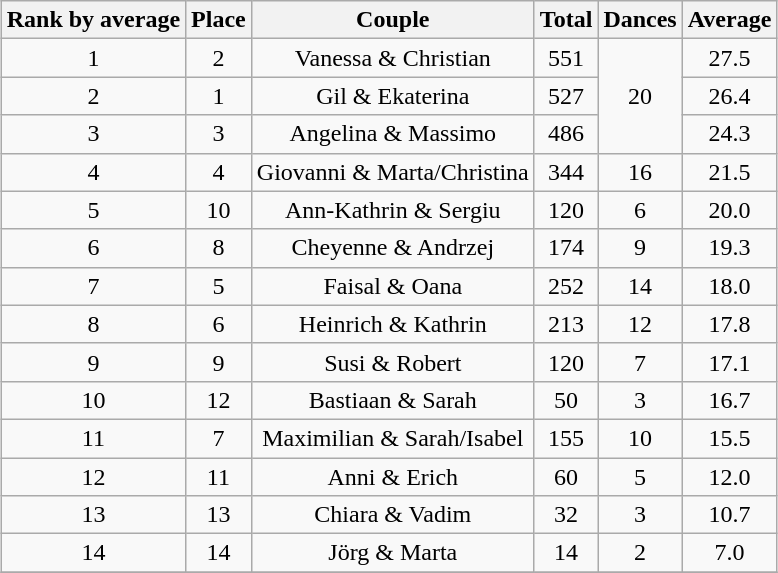<table class="wikitable sortable" style="margin:auto; text-align:center; white-space:nowrap">
<tr>
<th>Rank by average</th>
<th>Place</th>
<th>Couple</th>
<th>Total</th>
<th>Dances</th>
<th>Average</th>
</tr>
<tr>
<td>1</td>
<td>2</td>
<td>Vanessa & Christian</td>
<td>551</td>
<td rowspan=3>20</td>
<td>27.5</td>
</tr>
<tr>
<td>2</td>
<td>1</td>
<td>Gil & Ekaterina</td>
<td>527</td>
<td>26.4</td>
</tr>
<tr>
<td>3</td>
<td>3</td>
<td>Angelina & Massimo</td>
<td>486</td>
<td>24.3</td>
</tr>
<tr>
<td>4</td>
<td>4</td>
<td>Giovanni & Marta/Christina</td>
<td>344</td>
<td>16</td>
<td>21.5</td>
</tr>
<tr>
<td>5</td>
<td>10</td>
<td>Ann-Kathrin & Sergiu</td>
<td>120</td>
<td>6</td>
<td>20.0</td>
</tr>
<tr>
<td>6</td>
<td>8</td>
<td>Cheyenne & Andrzej</td>
<td>174</td>
<td>9</td>
<td>19.3</td>
</tr>
<tr>
<td>7</td>
<td>5</td>
<td>Faisal & Oana</td>
<td>252</td>
<td>14</td>
<td>18.0</td>
</tr>
<tr>
<td>8</td>
<td>6</td>
<td>Heinrich & Kathrin</td>
<td>213</td>
<td>12</td>
<td>17.8</td>
</tr>
<tr>
<td>9</td>
<td>9</td>
<td>Susi & Robert</td>
<td>120</td>
<td>7</td>
<td>17.1</td>
</tr>
<tr>
<td>10</td>
<td>12</td>
<td>Bastiaan & Sarah</td>
<td>50</td>
<td>3</td>
<td>16.7</td>
</tr>
<tr>
<td>11</td>
<td>7</td>
<td>Maximilian & Sarah/Isabel</td>
<td>155</td>
<td>10</td>
<td>15.5</td>
</tr>
<tr>
<td>12</td>
<td>11</td>
<td>Anni & Erich</td>
<td>60</td>
<td>5</td>
<td>12.0</td>
</tr>
<tr>
<td>13</td>
<td>13</td>
<td>Chiara & Vadim</td>
<td>32</td>
<td>3</td>
<td>10.7</td>
</tr>
<tr>
<td>14</td>
<td>14</td>
<td>Jörg & Marta</td>
<td>14</td>
<td>2</td>
<td>7.0</td>
</tr>
<tr>
</tr>
</table>
